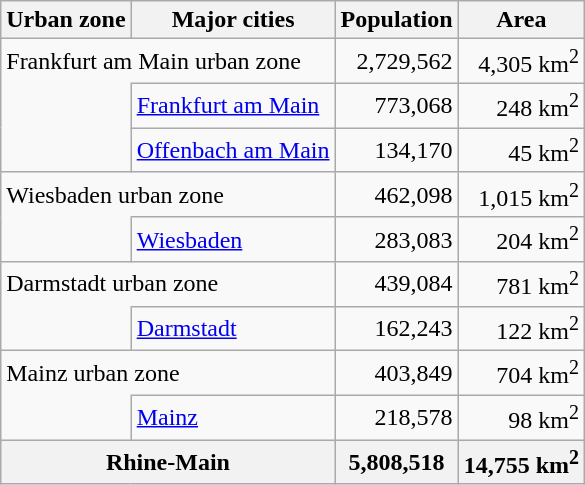<table class="wikitable" style="text-align:right;">
<tr>
<th>Urban zone</th>
<th>Major cities</th>
<th>Population</th>
<th>Area</th>
</tr>
<tr>
<td scope="rowgroup" colspan="2" style="text-align:left;">Frankfurt am Main urban zone</td>
<td>2,729,562</td>
<td>4,305 km<sup>2</sup></td>
</tr>
<tr>
<td rowspan="2" style="border-top:hidden"></td>
<td style="text-align:left;"><a href='#'>Frankfurt am Main</a></td>
<td>773,068</td>
<td>248 km<sup>2</sup></td>
</tr>
<tr>
<td style="text-align:left;"><a href='#'>Offenbach am Main</a></td>
<td>134,170</td>
<td>45 km<sup>2</sup></td>
</tr>
<tr>
<td scope="rowgroup" colspan="2" style="text-align:left;">Wiesbaden urban zone</td>
<td>462,098</td>
<td>1,015 km<sup>2</sup></td>
</tr>
<tr>
<td rowspan="1" style="border-top:hidden"></td>
<td style="text-align:left;"><a href='#'>Wiesbaden</a></td>
<td>283,083</td>
<td>204 km<sup>2</sup></td>
</tr>
<tr>
<td scope="rowgroup" colspan="2" style="text-align:left;">Darmstadt urban zone</td>
<td>439,084</td>
<td>781 km<sup>2</sup></td>
</tr>
<tr>
<td rowspan="1" style="border-top:hidden"></td>
<td style="text-align:left;"><a href='#'>Darmstadt</a></td>
<td>162,243</td>
<td>122 km<sup>2</sup></td>
</tr>
<tr>
<td scope="rowgroup" colspan="2" style="text-align:left;">Mainz urban zone</td>
<td>403,849</td>
<td>704 km<sup>2</sup></td>
</tr>
<tr>
<td rowspan="1" style="border-top:hidden"></td>
<td style="text-align:left;"><a href='#'>Mainz</a></td>
<td>218,578</td>
<td>98 km<sup>2</sup></td>
</tr>
<tr>
<th colspan=2>Rhine-Main</th>
<th>5,808,518</th>
<th>14,755 km<sup>2</sup></th>
</tr>
</table>
